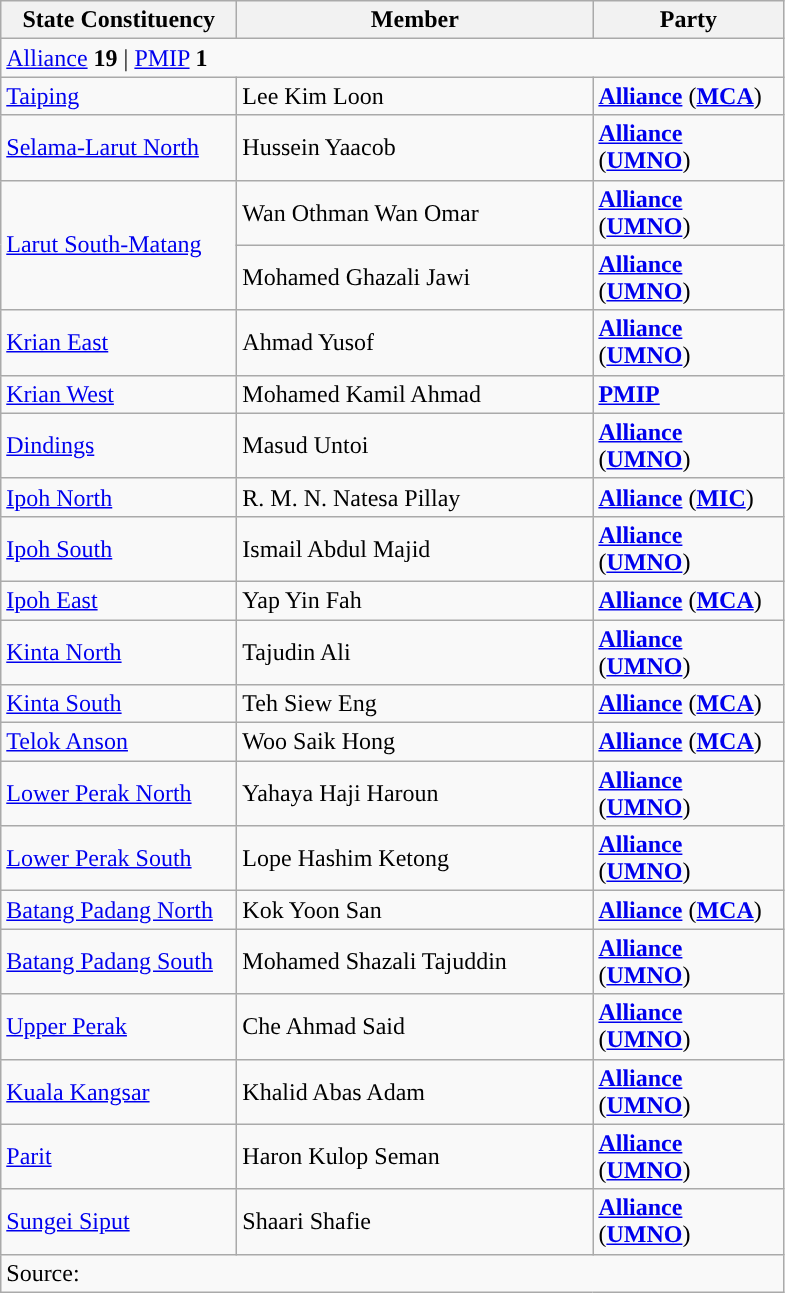<table class="wikitable sortable">
<tr>
<th style="width:150px;">State Constituency</th>
<th style="width:230px;">Member</th>
<th style="width:120px;">Party</th>
</tr>
<tr>
<td colspan="3"><a href='#'>Alliance</a> <strong>19</strong> | <a href='#'>PMIP</a> <strong>1</strong></td>
</tr>
<tr>
<td><a href='#'>Taiping</a></td>
<td>Lee Kim Loon</td>
<td><strong><a href='#'>Alliance</a></strong> (<strong><a href='#'>MCA</a></strong>)</td>
</tr>
<tr>
<td><a href='#'>Selama-Larut North</a></td>
<td>Hussein Yaacob</td>
<td><strong><a href='#'>Alliance</a></strong> (<strong><a href='#'>UMNO</a></strong>)</td>
</tr>
<tr>
<td rowspan="2"><a href='#'>Larut South-Matang</a></td>
<td>Wan Othman Wan Omar </td>
<td><strong><a href='#'>Alliance</a></strong> (<strong><a href='#'>UMNO</a></strong>)</td>
</tr>
<tr>
<td>Mohamed Ghazali Jawi </td>
<td><strong><a href='#'>Alliance</a></strong> (<strong><a href='#'>UMNO</a></strong>)</td>
</tr>
<tr>
<td><a href='#'>Krian East</a></td>
<td>Ahmad Yusof</td>
<td><strong><a href='#'>Alliance</a></strong> (<strong><a href='#'>UMNO</a></strong>)</td>
</tr>
<tr>
<td><a href='#'>Krian West</a></td>
<td>Mohamed Kamil Ahmad</td>
<td><strong><a href='#'>PMIP</a></strong></td>
</tr>
<tr>
<td><a href='#'>Dindings</a></td>
<td>Masud Untoi</td>
<td><strong><a href='#'>Alliance</a></strong> (<strong><a href='#'>UMNO</a></strong>)</td>
</tr>
<tr>
<td><a href='#'>Ipoh North</a></td>
<td>R. M. N. Natesa Pillay</td>
<td><strong><a href='#'>Alliance</a></strong> (<strong><a href='#'>MIC</a></strong>)</td>
</tr>
<tr>
<td><a href='#'>Ipoh South</a></td>
<td>Ismail Abdul Majid</td>
<td><strong><a href='#'>Alliance</a></strong> (<strong><a href='#'>UMNO</a></strong>)</td>
</tr>
<tr>
<td><a href='#'>Ipoh East</a></td>
<td>Yap Yin Fah</td>
<td><strong><a href='#'>Alliance</a></strong> (<strong><a href='#'>MCA</a></strong>)</td>
</tr>
<tr>
<td><a href='#'>Kinta North</a></td>
<td>Tajudin Ali</td>
<td><strong><a href='#'>Alliance</a></strong> (<strong><a href='#'>UMNO</a></strong>)</td>
</tr>
<tr>
<td><a href='#'>Kinta South</a></td>
<td>Teh Siew Eng</td>
<td><strong><a href='#'>Alliance</a></strong> (<strong><a href='#'>MCA</a></strong>)</td>
</tr>
<tr>
<td><a href='#'>Telok Anson</a></td>
<td>Woo Saik Hong</td>
<td><strong><a href='#'>Alliance</a></strong> (<strong><a href='#'>MCA</a></strong>)</td>
</tr>
<tr>
<td><a href='#'>Lower Perak North</a></td>
<td>Yahaya Haji Haroun</td>
<td><strong><a href='#'>Alliance</a></strong> (<strong><a href='#'>UMNO</a></strong>)</td>
</tr>
<tr>
<td><a href='#'>Lower Perak South</a></td>
<td>Lope Hashim Ketong</td>
<td><strong><a href='#'>Alliance</a></strong> (<strong><a href='#'>UMNO</a></strong>)</td>
</tr>
<tr>
<td><a href='#'>Batang Padang North</a></td>
<td>Kok Yoon San</td>
<td><strong><a href='#'>Alliance</a></strong> (<strong><a href='#'>MCA</a></strong>)</td>
</tr>
<tr>
<td><a href='#'>Batang Padang South</a></td>
<td>Mohamed Shazali Tajuddin</td>
<td><strong><a href='#'>Alliance</a></strong> (<strong><a href='#'>UMNO</a></strong>)</td>
</tr>
<tr>
<td><a href='#'>Upper Perak</a></td>
<td>Che Ahmad Said</td>
<td><strong><a href='#'>Alliance</a></strong> (<strong><a href='#'>UMNO</a></strong>)</td>
</tr>
<tr>
<td><a href='#'>Kuala Kangsar</a></td>
<td>Khalid Abas Adam</td>
<td><strong><a href='#'>Alliance</a></strong> (<strong><a href='#'>UMNO</a></strong>)</td>
</tr>
<tr>
<td><a href='#'>Parit</a></td>
<td>Haron Kulop Seman</td>
<td><strong><a href='#'>Alliance</a></strong> (<strong><a href='#'>UMNO</a></strong>)</td>
</tr>
<tr>
<td><a href='#'>Sungei Siput</a></td>
<td>Shaari Shafie</td>
<td><strong><a href='#'>Alliance</a></strong> (<strong><a href='#'>UMNO</a></strong>)</td>
</tr>
<tr>
<td colspan="3">Source:</td>
</tr>
</table>
